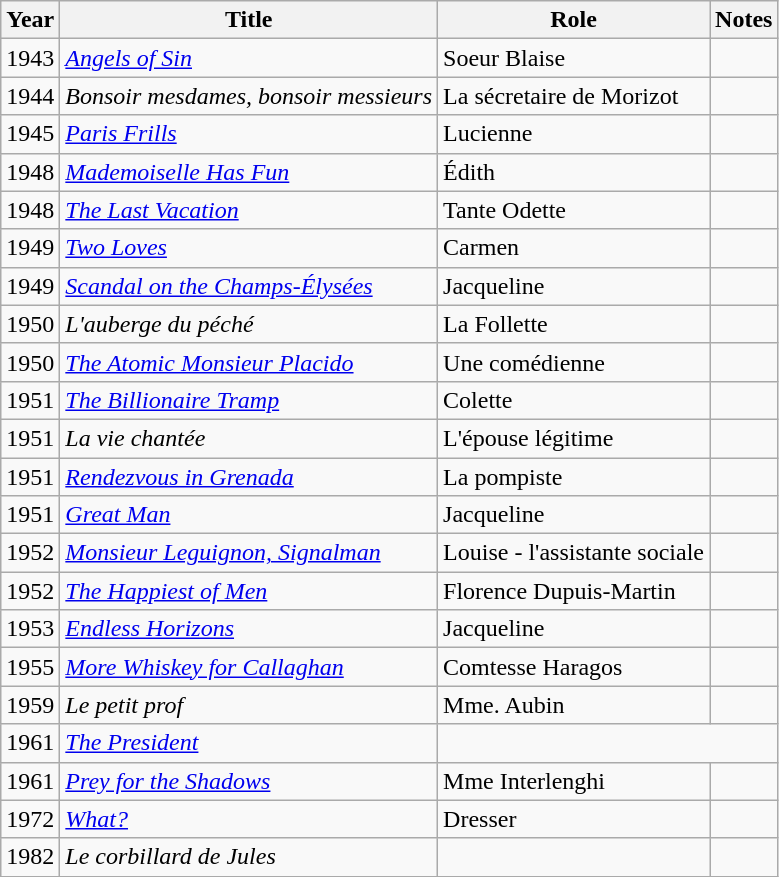<table class="wikitable">
<tr>
<th>Year</th>
<th>Title</th>
<th>Role</th>
<th>Notes</th>
</tr>
<tr>
<td>1943</td>
<td><em><a href='#'>Angels of Sin</a></em></td>
<td>Soeur Blaise</td>
<td></td>
</tr>
<tr>
<td>1944</td>
<td><em>Bonsoir mesdames, bonsoir messieurs</em></td>
<td>La sécretaire de Morizot</td>
<td></td>
</tr>
<tr>
<td>1945</td>
<td><em><a href='#'>Paris Frills</a></em></td>
<td>Lucienne</td>
<td></td>
</tr>
<tr>
<td>1948</td>
<td><em><a href='#'>Mademoiselle Has Fun</a></em></td>
<td>Édith</td>
<td></td>
</tr>
<tr>
<td>1948</td>
<td><em><a href='#'>The Last Vacation</a></em></td>
<td>Tante Odette</td>
<td></td>
</tr>
<tr>
<td>1949</td>
<td><em><a href='#'>Two Loves</a></em></td>
<td>Carmen</td>
<td></td>
</tr>
<tr>
<td>1949</td>
<td><em><a href='#'>Scandal on the Champs-Élysées</a></em></td>
<td>Jacqueline</td>
<td></td>
</tr>
<tr>
<td>1950</td>
<td><em>L'auberge du péché</em></td>
<td>La Follette</td>
<td></td>
</tr>
<tr>
<td>1950</td>
<td><em><a href='#'>The Atomic Monsieur Placido</a></em></td>
<td>Une comédienne</td>
<td></td>
</tr>
<tr>
<td>1951</td>
<td><em><a href='#'>The Billionaire Tramp</a></em></td>
<td>Colette</td>
<td></td>
</tr>
<tr>
<td>1951</td>
<td><em>La vie chantée</em></td>
<td>L'épouse légitime</td>
<td></td>
</tr>
<tr>
<td>1951</td>
<td><em><a href='#'>Rendezvous in Grenada</a></em></td>
<td>La pompiste</td>
<td></td>
</tr>
<tr>
<td>1951</td>
<td><em><a href='#'>Great Man</a></em></td>
<td>Jacqueline</td>
<td></td>
</tr>
<tr>
<td>1952</td>
<td><em><a href='#'>Monsieur Leguignon, Signalman</a></em></td>
<td>Louise - l'assistante sociale</td>
<td></td>
</tr>
<tr>
<td>1952</td>
<td><em><a href='#'>The Happiest of Men</a></em></td>
<td>Florence Dupuis-Martin</td>
<td></td>
</tr>
<tr>
<td>1953</td>
<td><em><a href='#'>Endless Horizons</a></em></td>
<td>Jacqueline</td>
<td></td>
</tr>
<tr>
<td>1955</td>
<td><em><a href='#'>More Whiskey for Callaghan</a></em></td>
<td>Comtesse Haragos</td>
<td></td>
</tr>
<tr>
<td>1959</td>
<td><em>Le petit prof</em></td>
<td>Mme. Aubin</td>
<td></td>
</tr>
<tr>
<td>1961</td>
<td><em><a href='#'>The President</a></em></td>
</tr>
<tr>
<td>1961</td>
<td><em><a href='#'>Prey for the Shadows</a></em></td>
<td>Mme Interlenghi</td>
<td></td>
</tr>
<tr>
<td>1972</td>
<td><em><a href='#'>What?</a></em></td>
<td>Dresser</td>
<td></td>
</tr>
<tr>
<td>1982</td>
<td><em>Le corbillard de Jules</em></td>
<td></td>
<td></td>
</tr>
</table>
